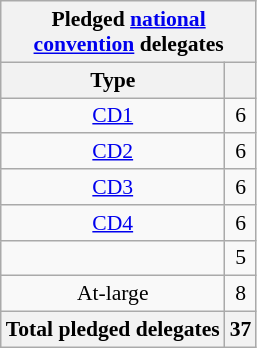<table class="wikitable sortable" style="font-size:90%;text-align:center;float:none;padding:5px;">
<tr>
<th colspan="2">Pledged <a href='#'>national<br>convention</a> delegates</th>
</tr>
<tr>
<th>Type</th>
<th></th>
</tr>
<tr>
<td><a href='#'>CD1</a></td>
<td>6</td>
</tr>
<tr>
<td><a href='#'>CD2</a></td>
<td>6</td>
</tr>
<tr>
<td><a href='#'>CD3</a></td>
<td>6</td>
</tr>
<tr>
<td><a href='#'>CD4</a></td>
<td>6</td>
</tr>
<tr>
<td></td>
<td>5</td>
</tr>
<tr>
<td>At-large</td>
<td>8</td>
</tr>
<tr>
<th>Total pledged delegates</th>
<th>37</th>
</tr>
</table>
